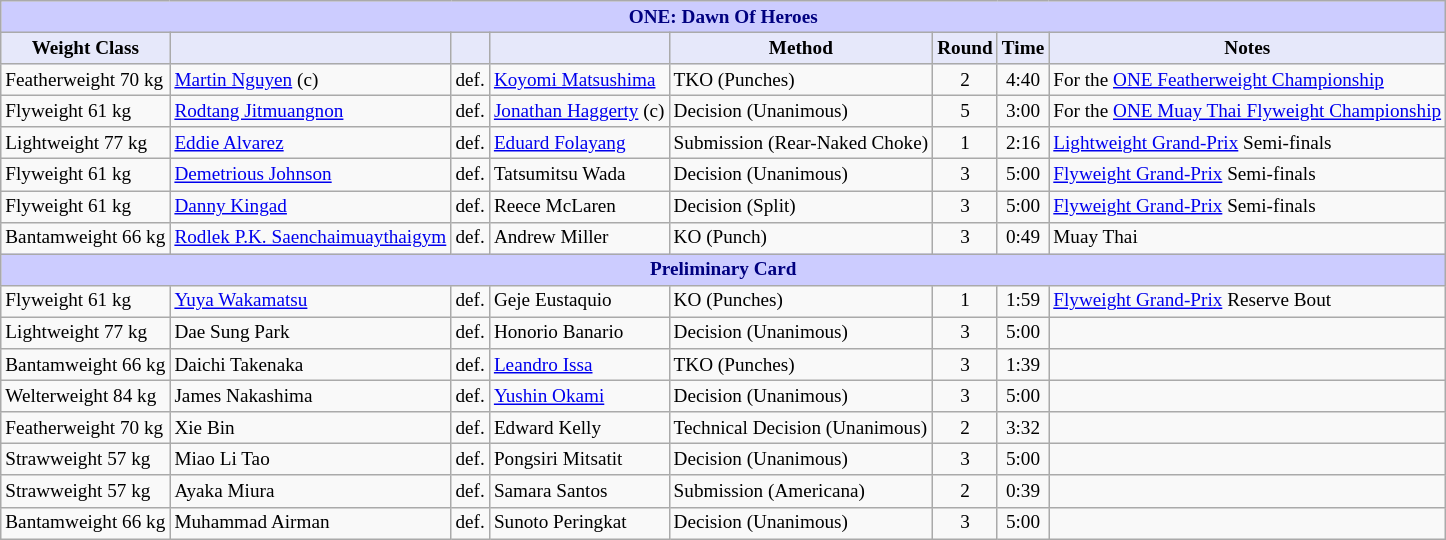<table class="wikitable" style="font-size: 80%;">
<tr>
<th colspan="8" style="background-color: #ccf; color: #000080; text-align: center;"><strong>ONE: Dawn Of Heroes</strong></th>
</tr>
<tr>
<th colspan="1" style="background-color: #E6E8FA; color: #000000; text-align: center;">Weight Class</th>
<th colspan="1" style="background-color: #E6E8FA; color: #000000; text-align: center;"></th>
<th colspan="1" style="background-color: #E6E8FA; color: #000000; text-align: center;"></th>
<th colspan="1" style="background-color: #E6E8FA; color: #000000; text-align: center;"></th>
<th colspan="1" style="background-color: #E6E8FA; color: #000000; text-align: center;">Method</th>
<th colspan="1" style="background-color: #E6E8FA; color: #000000; text-align: center;">Round</th>
<th colspan="1" style="background-color: #E6E8FA; color: #000000; text-align: center;">Time</th>
<th colspan="1" style="background-color: #E6E8FA; color: #000000; text-align: center;">Notes</th>
</tr>
<tr>
<td>Featherweight 70 kg</td>
<td> <a href='#'>Martin Nguyen</a> (c)</td>
<td>def.</td>
<td> <a href='#'>Koyomi Matsushima</a></td>
<td>TKO (Punches)</td>
<td align=center>2</td>
<td align=center>4:40</td>
<td>For the <a href='#'>ONE Featherweight Championship</a></td>
</tr>
<tr>
<td>Flyweight 61 kg</td>
<td> <a href='#'>Rodtang Jitmuangnon</a></td>
<td>def.</td>
<td> <a href='#'>Jonathan Haggerty</a> (c)</td>
<td>Decision (Unanimous)</td>
<td align=center>5</td>
<td align=center>3:00</td>
<td>For the <a href='#'>ONE Muay Thai Flyweight Championship</a></td>
</tr>
<tr>
<td>Lightweight 77 kg</td>
<td> <a href='#'>Eddie Alvarez</a></td>
<td>def.</td>
<td> <a href='#'>Eduard Folayang</a></td>
<td>Submission (Rear-Naked Choke)</td>
<td align=center>1</td>
<td align=center>2:16</td>
<td><a href='#'>Lightweight Grand-Prix</a> Semi-finals</td>
</tr>
<tr>
<td>Flyweight 61 kg</td>
<td> <a href='#'>Demetrious Johnson</a></td>
<td>def.</td>
<td> Tatsumitsu Wada</td>
<td>Decision (Unanimous)</td>
<td align=center>3</td>
<td align=center>5:00</td>
<td><a href='#'>Flyweight Grand-Prix</a> Semi-finals</td>
</tr>
<tr>
<td>Flyweight 61 kg</td>
<td> <a href='#'>Danny Kingad</a></td>
<td>def.</td>
<td> Reece McLaren</td>
<td>Decision (Split)</td>
<td align=center>3</td>
<td align=center>5:00</td>
<td><a href='#'>Flyweight Grand-Prix</a> Semi-finals</td>
</tr>
<tr>
<td>Bantamweight 66 kg</td>
<td> <a href='#'>Rodlek P.K. Saenchaimuaythaigym</a></td>
<td>def.</td>
<td> Andrew Miller</td>
<td>KO (Punch)</td>
<td align=center>3</td>
<td align=center>0:49</td>
<td>Muay Thai</td>
</tr>
<tr>
<th colspan="8" style="background-color: #ccf; color: #000080; text-align: center;"><strong>Preliminary Card</strong></th>
</tr>
<tr>
<td>Flyweight 61 kg</td>
<td> <a href='#'>Yuya Wakamatsu</a></td>
<td>def.</td>
<td> Geje Eustaquio</td>
<td>KO (Punches)</td>
<td align=center>1</td>
<td align=center>1:59</td>
<td><a href='#'>Flyweight Grand-Prix</a> Reserve Bout</td>
</tr>
<tr>
<td>Lightweight 77 kg</td>
<td> Dae Sung Park</td>
<td>def.</td>
<td> Honorio Banario</td>
<td>Decision (Unanimous)</td>
<td align=center>3</td>
<td align=center>5:00</td>
<td></td>
</tr>
<tr>
<td>Bantamweight 66 kg</td>
<td> Daichi Takenaka</td>
<td>def.</td>
<td> <a href='#'>Leandro Issa</a></td>
<td>TKO (Punches)</td>
<td align=center>3</td>
<td align=center>1:39</td>
<td></td>
</tr>
<tr>
<td>Welterweight 84 kg</td>
<td> James Nakashima</td>
<td>def.</td>
<td> <a href='#'>Yushin Okami</a></td>
<td>Decision (Unanimous)</td>
<td align=center>3</td>
<td align=center>5:00</td>
<td></td>
</tr>
<tr>
<td>Featherweight 70 kg</td>
<td> Xie Bin</td>
<td>def.</td>
<td> Edward Kelly</td>
<td>Technical Decision (Unanimous)</td>
<td align=center>2</td>
<td align=center>3:32</td>
<td></td>
</tr>
<tr>
<td>Strawweight 57 kg</td>
<td> Miao Li Tao</td>
<td>def.</td>
<td> Pongsiri Mitsatit</td>
<td>Decision (Unanimous)</td>
<td align=center>3</td>
<td align=center>5:00</td>
<td></td>
</tr>
<tr>
<td>Strawweight 57 kg</td>
<td> Ayaka Miura</td>
<td>def.</td>
<td> Samara Santos</td>
<td>Submission (Americana)</td>
<td align=center>2</td>
<td align=center>0:39</td>
<td></td>
</tr>
<tr>
<td>Bantamweight 66 kg</td>
<td> Muhammad Airman</td>
<td>def.</td>
<td> Sunoto Peringkat</td>
<td>Decision (Unanimous)</td>
<td align=center>3</td>
<td align=center>5:00</td>
<td></td>
</tr>
</table>
